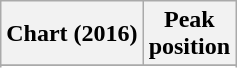<table class="wikitable plainrowheaders sortable" border="1">
<tr>
<th scope="col">Chart (2016)</th>
<th scope="col">Peak<br>position</th>
</tr>
<tr>
</tr>
<tr>
</tr>
<tr>
</tr>
</table>
